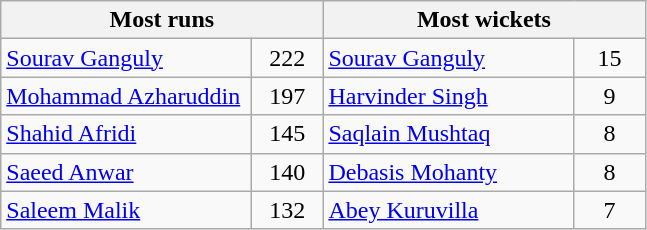<table class="wikitable">
<tr>
<th colspan="2" align="center">Most runs</th>
<th colspan="2" align="center">Most wickets</th>
</tr>
<tr>
<td width=160> <a href='#'>Sourav Ganguly</a></td>
<td width=40 align=center>222</td>
<td width=160> <a href='#'>Sourav Ganguly</a></td>
<td width=40 align=center>15</td>
</tr>
<tr>
<td> <a href='#'>Mohammad Azharuddin</a></td>
<td align=center>197</td>
<td> <a href='#'>Harvinder Singh</a></td>
<td align=center>9</td>
</tr>
<tr>
<td> <a href='#'>Shahid Afridi</a></td>
<td align=center>145</td>
<td> <a href='#'>Saqlain Mushtaq</a></td>
<td align=center>8</td>
</tr>
<tr>
<td> <a href='#'>Saeed Anwar</a></td>
<td align=center>140</td>
<td> <a href='#'>Debasis Mohanty</a></td>
<td align=center>8</td>
</tr>
<tr>
<td> <a href='#'>Saleem Malik</a></td>
<td align=center>132</td>
<td> <a href='#'>Abey Kuruvilla</a></td>
<td align=center>7</td>
</tr>
</table>
